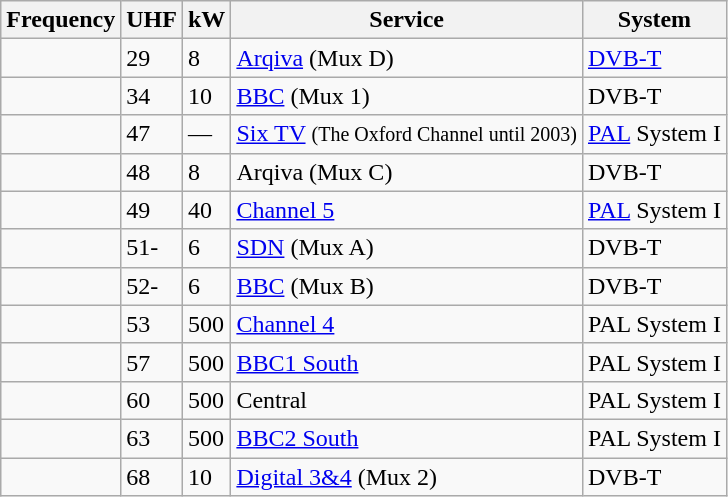<table class="wikitable sortable">
<tr>
<th>Frequency</th>
<th>UHF</th>
<th>kW</th>
<th>Service</th>
<th>System</th>
</tr>
<tr>
<td></td>
<td>29</td>
<td>8</td>
<td><a href='#'>Arqiva</a> (Mux D)</td>
<td><a href='#'>DVB-T</a></td>
</tr>
<tr>
<td></td>
<td>34</td>
<td>10</td>
<td><a href='#'>BBC</a> (Mux 1)</td>
<td>DVB-T</td>
</tr>
<tr>
<td></td>
<td>47</td>
<td>—</td>
<td><a href='#'>Six TV</a> <small>(The Oxford Channel until 2003)</small></td>
<td><a href='#'>PAL</a> System I</td>
</tr>
<tr>
<td></td>
<td>48</td>
<td>8</td>
<td>Arqiva (Mux C)</td>
<td>DVB-T</td>
</tr>
<tr>
<td></td>
<td>49</td>
<td>40</td>
<td><a href='#'>Channel 5</a></td>
<td><a href='#'>PAL</a> System I</td>
</tr>
<tr>
<td></td>
<td>51-</td>
<td>6</td>
<td><a href='#'>SDN</a> (Mux A)</td>
<td>DVB-T</td>
</tr>
<tr>
<td></td>
<td>52-</td>
<td>6</td>
<td><a href='#'>BBC</a> (Mux B)</td>
<td>DVB-T</td>
</tr>
<tr>
<td></td>
<td>53</td>
<td>500</td>
<td><a href='#'>Channel 4</a></td>
<td>PAL System I</td>
</tr>
<tr>
<td></td>
<td>57</td>
<td>500</td>
<td><a href='#'>BBC1 South</a></td>
<td>PAL System I</td>
</tr>
<tr>
<td></td>
<td>60</td>
<td>500</td>
<td>Central</td>
<td>PAL System I</td>
</tr>
<tr>
<td></td>
<td>63</td>
<td>500</td>
<td><a href='#'>BBC2 South</a></td>
<td>PAL System I</td>
</tr>
<tr>
<td></td>
<td>68</td>
<td>10</td>
<td><a href='#'>Digital 3&4</a> (Mux 2)</td>
<td>DVB-T</td>
</tr>
</table>
